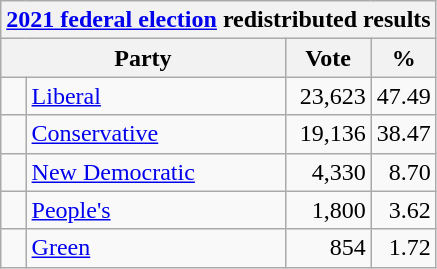<table class="wikitable">
<tr>
<th colspan="4"><a href='#'>2021 federal election</a> redistributed results</th>
</tr>
<tr>
<th bgcolor="#DDDDFF" width="130px" colspan="2">Party</th>
<th bgcolor="#DDDDFF" width="50px">Vote</th>
<th bgcolor="#DDDDFF" width="30px">%</th>
</tr>
<tr>
<td> </td>
<td><a href='#'>Liberal</a></td>
<td align=right>23,623</td>
<td align=right>47.49</td>
</tr>
<tr>
<td> </td>
<td><a href='#'>Conservative</a></td>
<td align=right>19,136</td>
<td align=right>38.47</td>
</tr>
<tr>
<td> </td>
<td><a href='#'>New Democratic</a></td>
<td align=right>4,330</td>
<td align=right>8.70</td>
</tr>
<tr>
<td> </td>
<td><a href='#'>People's</a></td>
<td align=right>1,800</td>
<td align=right>3.62</td>
</tr>
<tr>
<td> </td>
<td><a href='#'>Green</a></td>
<td align=right>854</td>
<td align=right>1.72</td>
</tr>
</table>
